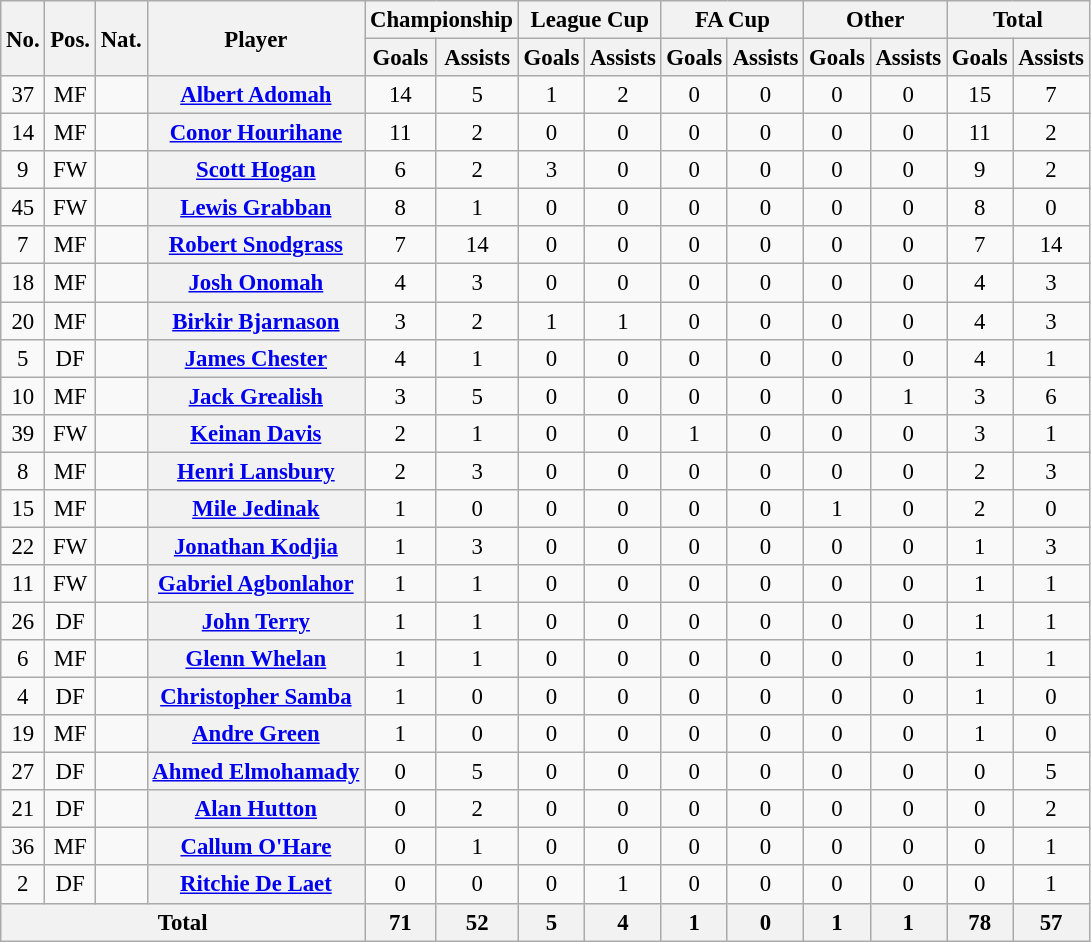<table class="wikitable plainrowheaders" style="font-size: 95%; text-align: center;">
<tr>
<th rowspan="2">No.</th>
<th rowspan="2">Pos.</th>
<th rowspan="2">Nat.</th>
<th rowspan="2">Player</th>
<th colspan="2">Championship</th>
<th colspan="2">League Cup</th>
<th colspan="2">FA Cup</th>
<th colspan="2">Other</th>
<th colspan="2">Total</th>
</tr>
<tr>
<th>Goals</th>
<th>Assists</th>
<th>Goals</th>
<th>Assists</th>
<th>Goals</th>
<th>Assists</th>
<th>Goals</th>
<th>Assists</th>
<th>Goals</th>
<th>Assists</th>
</tr>
<tr>
<td>37</td>
<td>MF</td>
<td></td>
<th scope=row><a href='#'>Albert Adomah</a></th>
<td>14</td>
<td>5</td>
<td>1</td>
<td>2</td>
<td>0</td>
<td>0</td>
<td>0</td>
<td>0</td>
<td>15</td>
<td>7</td>
</tr>
<tr>
<td>14</td>
<td>MF</td>
<td></td>
<th scope=row><a href='#'>Conor Hourihane</a></th>
<td>11</td>
<td>2</td>
<td>0</td>
<td>0</td>
<td>0</td>
<td>0</td>
<td>0</td>
<td>0</td>
<td>11</td>
<td>2</td>
</tr>
<tr>
<td>9</td>
<td>FW</td>
<td></td>
<th scope=row><a href='#'>Scott Hogan</a></th>
<td>6</td>
<td>2</td>
<td>3</td>
<td>0</td>
<td>0</td>
<td>0</td>
<td>0</td>
<td>0</td>
<td>9</td>
<td>2</td>
</tr>
<tr>
<td>45</td>
<td>FW</td>
<td></td>
<th scope=row><a href='#'>Lewis Grabban</a></th>
<td>8</td>
<td>1</td>
<td>0</td>
<td>0</td>
<td>0</td>
<td>0</td>
<td>0</td>
<td>0</td>
<td>8</td>
<td>0</td>
</tr>
<tr>
<td>7</td>
<td>MF</td>
<td></td>
<th scope=row><a href='#'>Robert Snodgrass</a></th>
<td>7</td>
<td>14</td>
<td>0</td>
<td>0</td>
<td>0</td>
<td>0</td>
<td>0</td>
<td>0</td>
<td>7</td>
<td>14</td>
</tr>
<tr>
<td>18</td>
<td>MF</td>
<td></td>
<th scope=row><a href='#'>Josh Onomah</a></th>
<td>4</td>
<td>3</td>
<td>0</td>
<td>0</td>
<td>0</td>
<td>0</td>
<td>0</td>
<td>0</td>
<td>4</td>
<td>3</td>
</tr>
<tr>
<td>20</td>
<td>MF</td>
<td></td>
<th scope=row><a href='#'>Birkir Bjarnason</a></th>
<td>3</td>
<td>2</td>
<td>1</td>
<td>1</td>
<td>0</td>
<td>0</td>
<td>0</td>
<td>0</td>
<td>4</td>
<td>3</td>
</tr>
<tr>
<td>5</td>
<td>DF</td>
<td></td>
<th scope=row><a href='#'>James Chester</a></th>
<td>4</td>
<td>1</td>
<td>0</td>
<td>0</td>
<td>0</td>
<td>0</td>
<td>0</td>
<td>0</td>
<td>4</td>
<td>1</td>
</tr>
<tr>
<td>10</td>
<td>MF</td>
<td></td>
<th scope=row><a href='#'>Jack Grealish</a></th>
<td>3</td>
<td>5</td>
<td>0</td>
<td>0</td>
<td>0</td>
<td>0</td>
<td>0</td>
<td>1</td>
<td>3</td>
<td>6</td>
</tr>
<tr>
<td>39</td>
<td>FW</td>
<td></td>
<th scope=row><a href='#'>Keinan Davis</a></th>
<td>2</td>
<td>1</td>
<td>0</td>
<td>0</td>
<td>1</td>
<td>0</td>
<td>0</td>
<td>0</td>
<td>3</td>
<td>1</td>
</tr>
<tr>
<td>8</td>
<td>MF</td>
<td></td>
<th scope=row><a href='#'>Henri Lansbury</a></th>
<td>2</td>
<td>3</td>
<td>0</td>
<td>0</td>
<td>0</td>
<td>0</td>
<td>0</td>
<td>0</td>
<td>2</td>
<td>3</td>
</tr>
<tr>
<td>15</td>
<td>MF</td>
<td></td>
<th scope=row><a href='#'>Mile Jedinak</a></th>
<td>1</td>
<td>0</td>
<td>0</td>
<td>0</td>
<td>0</td>
<td>0</td>
<td>1</td>
<td>0</td>
<td>2</td>
<td>0</td>
</tr>
<tr>
<td>22</td>
<td>FW</td>
<td></td>
<th scope=row><a href='#'>Jonathan Kodjia</a></th>
<td>1</td>
<td>3</td>
<td>0</td>
<td>0</td>
<td>0</td>
<td>0</td>
<td>0</td>
<td>0</td>
<td>1</td>
<td>3</td>
</tr>
<tr>
<td>11</td>
<td>FW</td>
<td></td>
<th scope=row><a href='#'>Gabriel Agbonlahor</a></th>
<td>1</td>
<td>1</td>
<td>0</td>
<td>0</td>
<td>0</td>
<td>0</td>
<td>0</td>
<td>0</td>
<td>1</td>
<td>1</td>
</tr>
<tr>
<td>26</td>
<td>DF</td>
<td></td>
<th scope=row><a href='#'>John Terry</a></th>
<td>1</td>
<td>1</td>
<td>0</td>
<td>0</td>
<td>0</td>
<td>0</td>
<td>0</td>
<td>0</td>
<td>1</td>
<td>1</td>
</tr>
<tr>
<td>6</td>
<td>MF</td>
<td></td>
<th scope=row><a href='#'>Glenn Whelan</a></th>
<td>1</td>
<td>1</td>
<td>0</td>
<td>0</td>
<td>0</td>
<td>0</td>
<td>0</td>
<td>0</td>
<td>1</td>
<td>1</td>
</tr>
<tr>
<td>4</td>
<td>DF</td>
<td></td>
<th scope=row><a href='#'>Christopher Samba</a></th>
<td>1</td>
<td>0</td>
<td>0</td>
<td>0</td>
<td>0</td>
<td>0</td>
<td>0</td>
<td>0</td>
<td>1</td>
<td>0</td>
</tr>
<tr>
<td>19</td>
<td>MF</td>
<td></td>
<th scope=row><a href='#'>Andre Green</a></th>
<td>1</td>
<td>0</td>
<td>0</td>
<td>0</td>
<td>0</td>
<td>0</td>
<td>0</td>
<td>0</td>
<td>1</td>
<td>0</td>
</tr>
<tr>
<td>27</td>
<td>DF</td>
<td></td>
<th scope=row><a href='#'>Ahmed Elmohamady</a></th>
<td>0</td>
<td>5</td>
<td>0</td>
<td>0</td>
<td>0</td>
<td>0</td>
<td>0</td>
<td>0</td>
<td>0</td>
<td>5</td>
</tr>
<tr>
<td>21</td>
<td>DF</td>
<td></td>
<th scope=row><a href='#'>Alan Hutton</a></th>
<td>0</td>
<td>2</td>
<td>0</td>
<td>0</td>
<td>0</td>
<td>0</td>
<td>0</td>
<td>0</td>
<td>0</td>
<td>2</td>
</tr>
<tr>
<td>36</td>
<td>MF</td>
<td></td>
<th scope=row><a href='#'>Callum O'Hare</a></th>
<td>0</td>
<td>1</td>
<td>0</td>
<td>0</td>
<td>0</td>
<td>0</td>
<td>0</td>
<td>0</td>
<td>0</td>
<td>1</td>
</tr>
<tr>
<td>2</td>
<td>DF</td>
<td></td>
<th scope=row><a href='#'>Ritchie De Laet</a></th>
<td>0</td>
<td>0</td>
<td>0</td>
<td>1</td>
<td>0</td>
<td>0</td>
<td>0</td>
<td>0</td>
<td>0</td>
<td>1</td>
</tr>
<tr>
<th colspan="4">Total</th>
<th>71</th>
<th>52</th>
<th>5</th>
<th>4</th>
<th>1</th>
<th>0</th>
<th>1</th>
<th>1</th>
<th>78</th>
<th>57</th>
</tr>
</table>
